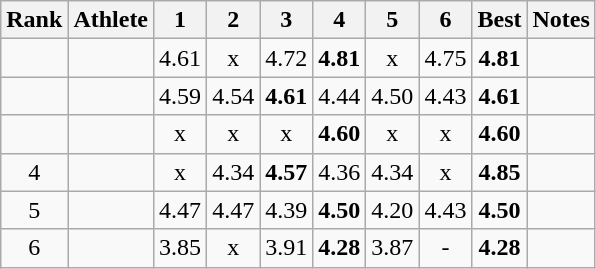<table class="wikitable sortable" style="text-align:center">
<tr>
<th>Rank</th>
<th>Athlete</th>
<th>1</th>
<th>2</th>
<th>3</th>
<th>4</th>
<th>5</th>
<th>6</th>
<th>Best</th>
<th>Notes</th>
</tr>
<tr>
<td></td>
<td style="text-align:left"></td>
<td>4.61</td>
<td>x</td>
<td>4.72</td>
<td><strong>4.81</strong></td>
<td>x</td>
<td>4.75</td>
<td><strong>4.81</strong></td>
<td></td>
</tr>
<tr>
<td></td>
<td style="text-align:left"></td>
<td>4.59</td>
<td>4.54</td>
<td><strong>4.61</strong></td>
<td>4.44</td>
<td>4.50</td>
<td>4.43</td>
<td><strong>4.61</strong></td>
<td></td>
</tr>
<tr>
<td></td>
<td style="text-align:left"></td>
<td>x</td>
<td>x</td>
<td>x</td>
<td><strong>4.60</strong></td>
<td>x</td>
<td>x</td>
<td><strong>4.60</strong></td>
<td></td>
</tr>
<tr>
<td>4</td>
<td style="text-align:left"></td>
<td>x</td>
<td>4.34</td>
<td><strong>4.57</strong></td>
<td>4.36</td>
<td>4.34</td>
<td>x</td>
<td><strong>4.85</strong></td>
<td></td>
</tr>
<tr>
<td>5</td>
<td style="text-align:left"></td>
<td>4.47</td>
<td>4.47</td>
<td>4.39</td>
<td><strong>4.50</strong></td>
<td>4.20</td>
<td>4.43</td>
<td><strong>4.50</strong></td>
<td></td>
</tr>
<tr>
<td>6</td>
<td style="text-align:left"></td>
<td>3.85</td>
<td>x</td>
<td>3.91</td>
<td><strong>4.28</strong></td>
<td>3.87</td>
<td>-</td>
<td><strong>4.28</strong></td>
<td></td>
</tr>
</table>
